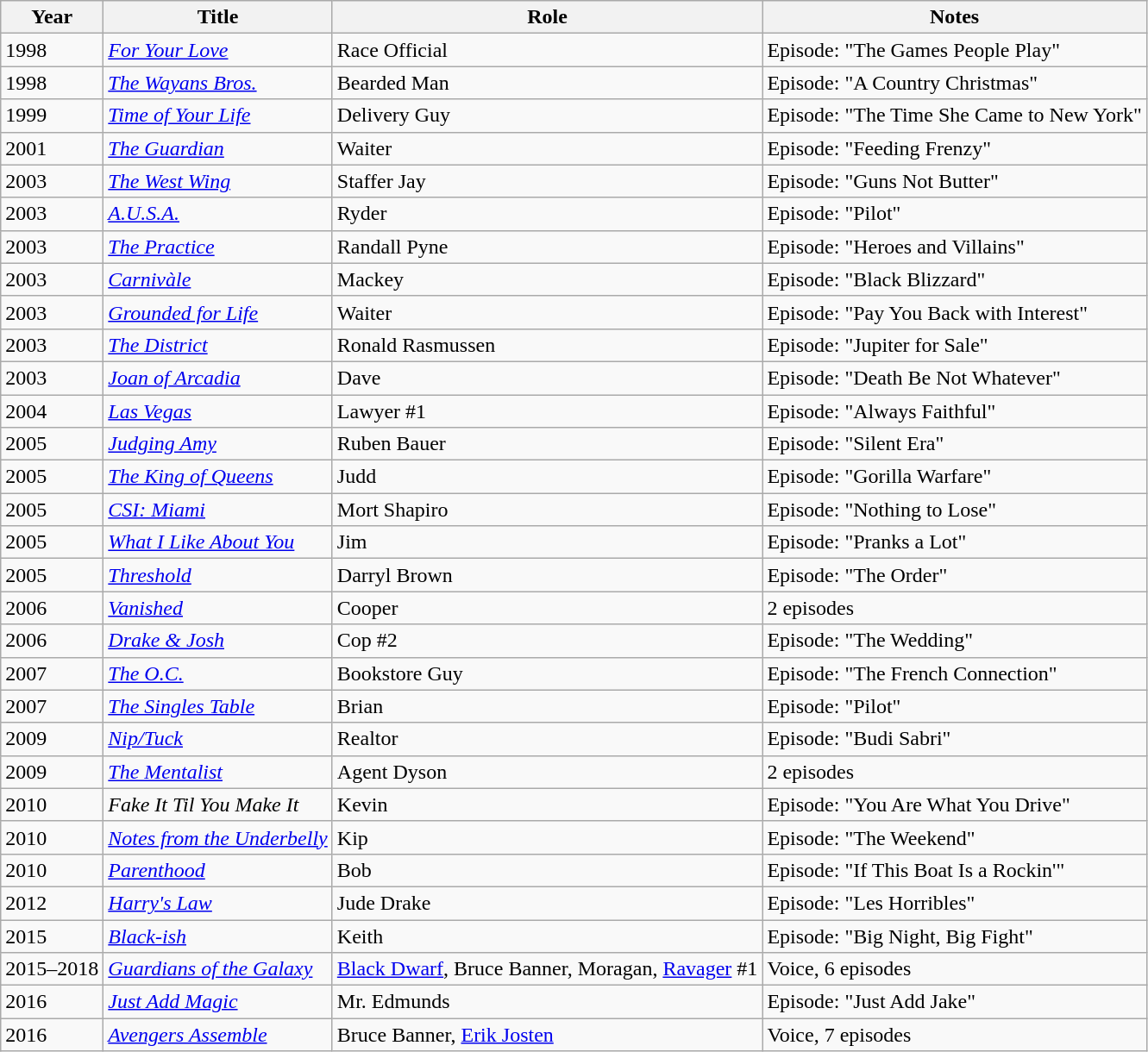<table class="wikitable sortable">
<tr>
<th>Year</th>
<th>Title</th>
<th>Role</th>
<th>Notes</th>
</tr>
<tr>
<td>1998</td>
<td><a href='#'><em>For Your Love</em></a></td>
<td>Race Official</td>
<td>Episode: "The Games People Play"</td>
</tr>
<tr>
<td>1998</td>
<td><em><a href='#'>The Wayans Bros.</a></em></td>
<td>Bearded Man</td>
<td>Episode: "A Country Christmas"</td>
</tr>
<tr>
<td>1999</td>
<td><a href='#'><em>Time of Your Life</em></a></td>
<td>Delivery Guy</td>
<td>Episode: "The Time She Came to New York"</td>
</tr>
<tr>
<td>2001</td>
<td><a href='#'><em>The Guardian</em></a></td>
<td>Waiter</td>
<td>Episode: "Feeding Frenzy"</td>
</tr>
<tr>
<td>2003</td>
<td><em><a href='#'>The West Wing</a></em></td>
<td>Staffer Jay</td>
<td>Episode: "Guns Not Butter"</td>
</tr>
<tr>
<td>2003</td>
<td><em><a href='#'>A.U.S.A.</a></em></td>
<td>Ryder</td>
<td>Episode: "Pilot"</td>
</tr>
<tr>
<td>2003</td>
<td><em><a href='#'>The Practice</a></em></td>
<td>Randall Pyne</td>
<td>Episode: "Heroes and Villains"</td>
</tr>
<tr>
<td>2003</td>
<td><em><a href='#'>Carnivàle</a></em></td>
<td>Mackey</td>
<td>Episode: "Black Blizzard"</td>
</tr>
<tr>
<td>2003</td>
<td><em><a href='#'>Grounded for Life</a></em></td>
<td>Waiter</td>
<td>Episode: "Pay You Back with Interest"</td>
</tr>
<tr>
<td>2003</td>
<td><em><a href='#'>The District</a></em></td>
<td>Ronald Rasmussen</td>
<td>Episode: "Jupiter for Sale"</td>
</tr>
<tr>
<td>2003</td>
<td><em><a href='#'>Joan of Arcadia</a></em></td>
<td>Dave</td>
<td>Episode: "Death Be Not Whatever"</td>
</tr>
<tr>
<td>2004</td>
<td><a href='#'><em>Las Vegas</em></a></td>
<td>Lawyer #1</td>
<td>Episode: "Always Faithful"</td>
</tr>
<tr>
<td>2005</td>
<td><em><a href='#'>Judging Amy</a></em></td>
<td>Ruben Bauer</td>
<td>Episode: "Silent Era"</td>
</tr>
<tr>
<td>2005</td>
<td><em><a href='#'>The King of Queens</a></em></td>
<td>Judd</td>
<td>Episode: "Gorilla Warfare"</td>
</tr>
<tr>
<td>2005</td>
<td><em><a href='#'>CSI: Miami</a></em></td>
<td>Mort Shapiro</td>
<td>Episode: "Nothing to Lose"</td>
</tr>
<tr>
<td>2005</td>
<td><a href='#'><em>What I Like About You</em></a></td>
<td>Jim</td>
<td>Episode: "Pranks a Lot"</td>
</tr>
<tr>
<td>2005</td>
<td><a href='#'><em>Threshold</em></a></td>
<td>Darryl Brown</td>
<td>Episode: "The Order"</td>
</tr>
<tr>
<td>2006</td>
<td><a href='#'><em>Vanished</em></a></td>
<td>Cooper</td>
<td>2 episodes</td>
</tr>
<tr>
<td>2006</td>
<td><em><a href='#'>Drake & Josh</a></em></td>
<td>Cop #2</td>
<td>Episode: "The Wedding"</td>
</tr>
<tr>
<td>2007</td>
<td><em><a href='#'>The O.C.</a></em></td>
<td>Bookstore Guy</td>
<td>Episode: "The French Connection"</td>
</tr>
<tr>
<td>2007</td>
<td><em><a href='#'>The Singles Table</a></em></td>
<td>Brian</td>
<td>Episode: "Pilot"</td>
</tr>
<tr>
<td>2009</td>
<td><em><a href='#'>Nip/Tuck</a></em></td>
<td>Realtor</td>
<td>Episode: "Budi Sabri"</td>
</tr>
<tr>
<td>2009</td>
<td><em><a href='#'>The Mentalist</a></em></td>
<td>Agent Dyson</td>
<td>2 episodes</td>
</tr>
<tr>
<td>2010</td>
<td><em>Fake It Til You Make It</em></td>
<td>Kevin</td>
<td>Episode: "You Are What You Drive"</td>
</tr>
<tr>
<td>2010</td>
<td><em><a href='#'>Notes from the Underbelly</a></em></td>
<td>Kip</td>
<td>Episode: "The Weekend"</td>
</tr>
<tr>
<td>2010</td>
<td><a href='#'><em>Parenthood</em></a></td>
<td>Bob</td>
<td>Episode: "If This Boat Is a Rockin'"</td>
</tr>
<tr>
<td>2012</td>
<td><em><a href='#'>Harry's Law</a></em></td>
<td>Jude Drake</td>
<td>Episode: "Les Horribles"</td>
</tr>
<tr>
<td>2015</td>
<td><em><a href='#'>Black-ish</a></em></td>
<td>Keith</td>
<td>Episode: "Big Night, Big Fight"</td>
</tr>
<tr>
<td>2015–2018</td>
<td><a href='#'><em>Guardians of the Galaxy</em></a></td>
<td><a href='#'>Black Dwarf</a>, Bruce Banner, Moragan, <a href='#'>Ravager</a> #1</td>
<td>Voice, 6 episodes</td>
</tr>
<tr>
<td>2016</td>
<td><a href='#'><em>Just Add Magic</em></a></td>
<td>Mr. Edmunds</td>
<td>Episode: "Just Add Jake"</td>
</tr>
<tr>
<td>2016</td>
<td><a href='#'><em>Avengers Assemble</em></a></td>
<td>Bruce Banner, <a href='#'>Erik Josten</a></td>
<td>Voice, 7 episodes</td>
</tr>
</table>
